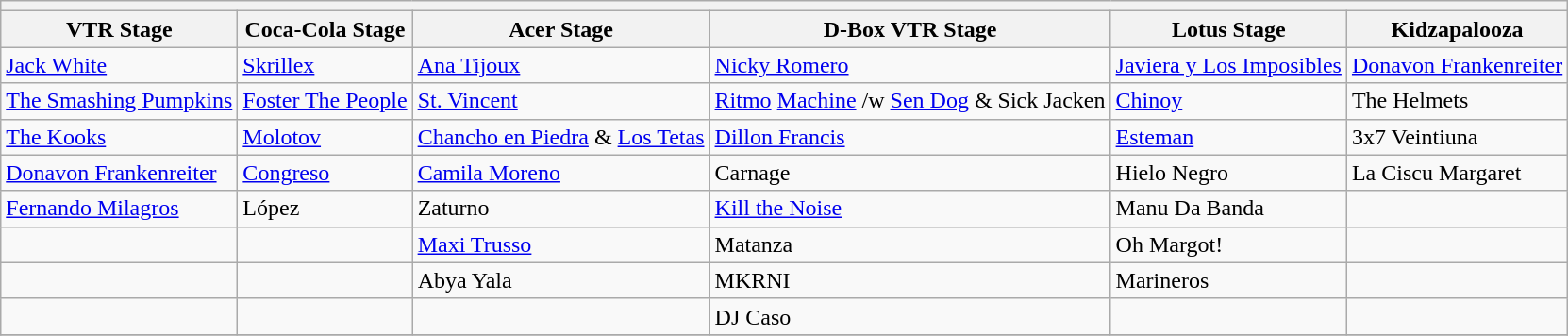<table class="wikitable">
<tr>
<th colspan="6"></th>
</tr>
<tr>
<th>VTR Stage</th>
<th>Coca-Cola Stage</th>
<th>Acer Stage</th>
<th>D-Box VTR Stage</th>
<th>Lotus Stage</th>
<th>Kidzapalooza</th>
</tr>
<tr>
<td><a href='#'>Jack White</a></td>
<td><a href='#'>Skrillex</a></td>
<td><a href='#'>Ana Tijoux</a></td>
<td><a href='#'>Nicky Romero</a></td>
<td><a href='#'>Javiera y Los Imposibles</a></td>
<td><a href='#'>Donavon Frankenreiter</a></td>
</tr>
<tr>
<td><a href='#'>The Smashing Pumpkins</a></td>
<td><a href='#'>Foster The People</a></td>
<td><a href='#'>St. Vincent</a></td>
<td><a href='#'>Ritmo</a> <a href='#'>Machine</a> /w <a href='#'>Sen Dog</a> & Sick Jacken</td>
<td><a href='#'>Chinoy</a></td>
<td>The Helmets</td>
</tr>
<tr>
<td><a href='#'>The Kooks</a></td>
<td><a href='#'>Molotov</a></td>
<td><a href='#'>Chancho en Piedra</a> & <a href='#'>Los Tetas</a></td>
<td><a href='#'>Dillon Francis</a></td>
<td><a href='#'>Esteman</a></td>
<td>3x7 Veintiuna</td>
</tr>
<tr>
<td><a href='#'>Donavon Frankenreiter</a></td>
<td><a href='#'>Congreso</a></td>
<td><a href='#'>Camila Moreno</a></td>
<td>Carnage</td>
<td>Hielo Negro</td>
<td>La Ciscu Margaret</td>
</tr>
<tr>
<td><a href='#'>Fernando Milagros</a></td>
<td>López</td>
<td>Zaturno</td>
<td><a href='#'>Kill the Noise</a></td>
<td>Manu Da Banda</td>
<td></td>
</tr>
<tr>
<td></td>
<td></td>
<td><a href='#'>Maxi Trusso</a></td>
<td>Matanza</td>
<td>Oh Margot!</td>
<td></td>
</tr>
<tr>
<td></td>
<td></td>
<td>Abya Yala</td>
<td>MKRNI</td>
<td>Marineros</td>
<td></td>
</tr>
<tr>
<td></td>
<td></td>
<td></td>
<td>DJ Caso</td>
<td></td>
<td></td>
</tr>
<tr>
</tr>
</table>
